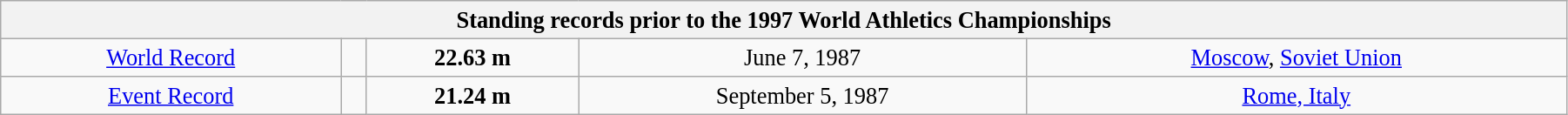<table class="wikitable" style=" text-align:center; font-size:110%;" width="95%">
<tr>
<th colspan="5">Standing records prior to the 1997 World Athletics Championships</th>
</tr>
<tr>
<td><a href='#'>World Record</a></td>
<td></td>
<td><strong>22.63 m </strong></td>
<td>June 7, 1987</td>
<td> <a href='#'>Moscow</a>, <a href='#'>Soviet Union</a></td>
</tr>
<tr>
<td><a href='#'>Event Record</a></td>
<td></td>
<td><strong>21.24 m </strong></td>
<td>September 5, 1987</td>
<td> <a href='#'>Rome, Italy</a></td>
</tr>
</table>
